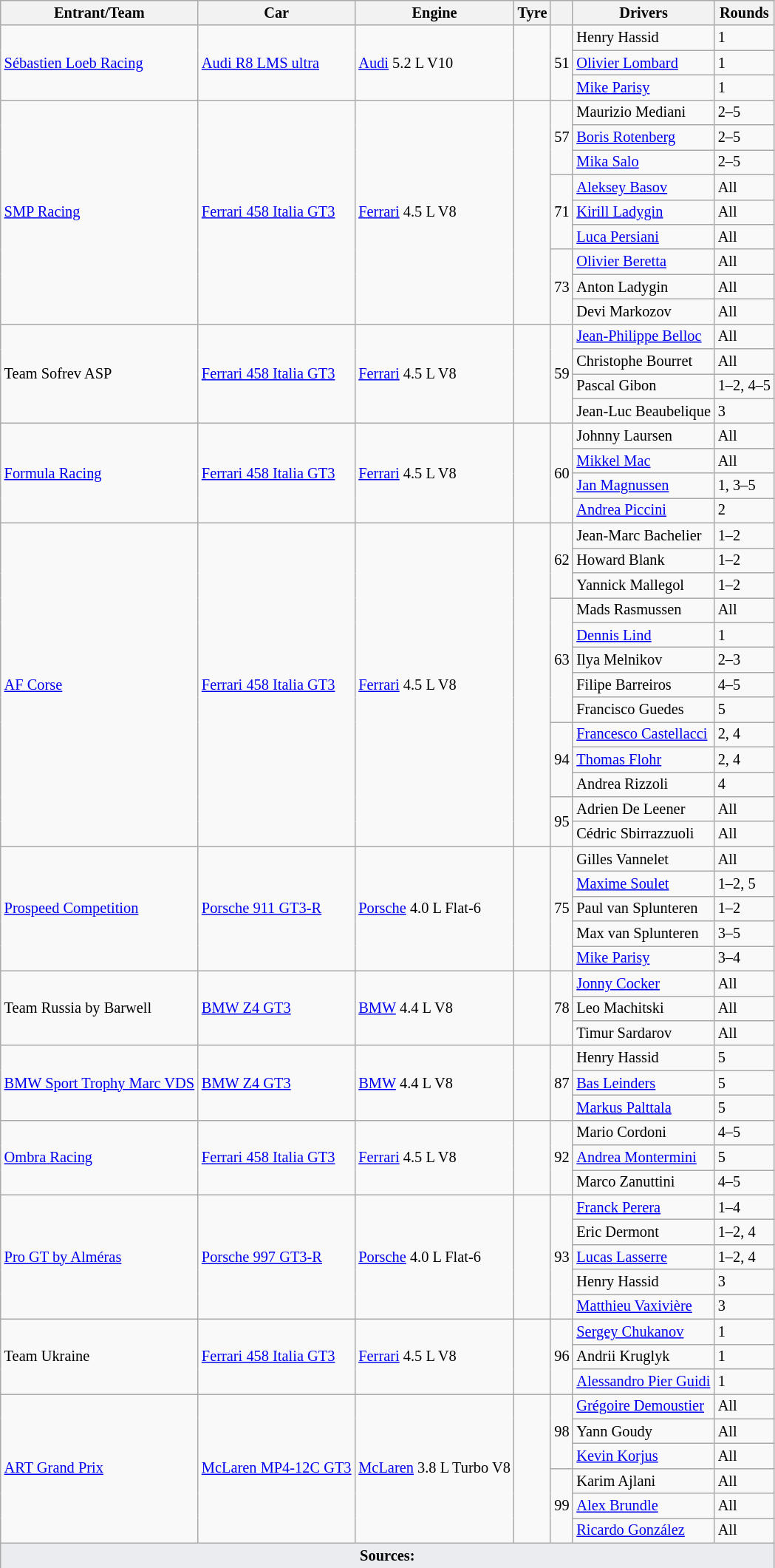<table class="wikitable" style="font-size: 85%">
<tr>
<th>Entrant/Team</th>
<th>Car</th>
<th>Engine</th>
<th>Tyre</th>
<th></th>
<th>Drivers</th>
<th>Rounds</th>
</tr>
<tr>
<td rowspan=3> <a href='#'>Sébastien Loeb Racing</a></td>
<td rowspan=3><a href='#'>Audi R8 LMS ultra</a></td>
<td rowspan=3><a href='#'>Audi</a> 5.2 L V10</td>
<td rowspan=3></td>
<td rowspan=3>51</td>
<td> Henry Hassid</td>
<td>1</td>
</tr>
<tr>
<td> <a href='#'>Olivier Lombard</a></td>
<td>1</td>
</tr>
<tr>
<td> <a href='#'>Mike Parisy</a></td>
<td>1</td>
</tr>
<tr>
<td rowspan=9> <a href='#'>SMP Racing</a></td>
<td rowspan=9><a href='#'>Ferrari 458 Italia GT3</a></td>
<td rowspan=9><a href='#'>Ferrari</a> 4.5 L V8</td>
<td rowspan=9></td>
<td rowspan=3>57</td>
<td> Maurizio Mediani</td>
<td>2–5</td>
</tr>
<tr>
<td> <a href='#'>Boris Rotenberg</a></td>
<td>2–5</td>
</tr>
<tr>
<td> <a href='#'>Mika Salo</a></td>
<td>2–5</td>
</tr>
<tr>
<td rowspan=3>71</td>
<td> <a href='#'>Aleksey Basov</a></td>
<td>All</td>
</tr>
<tr>
<td> <a href='#'>Kirill Ladygin</a></td>
<td>All</td>
</tr>
<tr>
<td> <a href='#'>Luca Persiani</a></td>
<td>All</td>
</tr>
<tr>
<td rowspan=3>73</td>
<td> <a href='#'>Olivier Beretta</a></td>
<td>All</td>
</tr>
<tr>
<td> Anton Ladygin</td>
<td>All</td>
</tr>
<tr>
<td> Devi Markozov</td>
<td>All</td>
</tr>
<tr>
<td rowspan=4> Team Sofrev ASP</td>
<td rowspan=4><a href='#'>Ferrari 458 Italia GT3</a></td>
<td rowspan=4><a href='#'>Ferrari</a> 4.5 L V8</td>
<td rowspan=4></td>
<td rowspan=4>59</td>
<td> <a href='#'>Jean-Philippe Belloc</a></td>
<td>All</td>
</tr>
<tr>
<td> Christophe Bourret</td>
<td>All</td>
</tr>
<tr>
<td> Pascal Gibon</td>
<td>1–2, 4–5</td>
</tr>
<tr>
<td> Jean-Luc Beaubelique</td>
<td>3</td>
</tr>
<tr>
<td rowspan=4> <a href='#'>Formula Racing</a></td>
<td rowspan=4><a href='#'>Ferrari 458 Italia GT3</a></td>
<td rowspan=4><a href='#'>Ferrari</a> 4.5 L V8</td>
<td rowspan=4></td>
<td rowspan=4>60</td>
<td> Johnny Laursen</td>
<td>All</td>
</tr>
<tr>
<td> <a href='#'>Mikkel Mac</a></td>
<td>All</td>
</tr>
<tr>
<td> <a href='#'>Jan Magnussen</a></td>
<td>1, 3–5</td>
</tr>
<tr>
<td> <a href='#'>Andrea Piccini</a></td>
<td>2</td>
</tr>
<tr>
<td rowspan=13> <a href='#'>AF Corse</a></td>
<td rowspan=13><a href='#'>Ferrari 458 Italia GT3</a></td>
<td rowspan=13><a href='#'>Ferrari</a> 4.5 L V8</td>
<td rowspan=13></td>
<td rowspan=3>62</td>
<td> Jean-Marc Bachelier</td>
<td>1–2</td>
</tr>
<tr>
<td> Howard Blank</td>
<td>1–2</td>
</tr>
<tr>
<td> Yannick Mallegol</td>
<td>1–2</td>
</tr>
<tr>
<td rowspan=5>63</td>
<td> Mads Rasmussen</td>
<td>All</td>
</tr>
<tr>
<td> <a href='#'>Dennis Lind</a></td>
<td>1</td>
</tr>
<tr>
<td> Ilya Melnikov</td>
<td>2–3</td>
</tr>
<tr>
<td> Filipe Barreiros</td>
<td>4–5</td>
</tr>
<tr>
<td> Francisco Guedes</td>
<td>5</td>
</tr>
<tr>
<td rowspan=3>94</td>
<td> <a href='#'>Francesco Castellacci</a></td>
<td>2, 4</td>
</tr>
<tr>
<td> <a href='#'>Thomas Flohr</a></td>
<td>2, 4</td>
</tr>
<tr>
<td> Andrea Rizzoli</td>
<td>4</td>
</tr>
<tr>
<td rowspan=2>95</td>
<td> Adrien De Leener</td>
<td>All</td>
</tr>
<tr>
<td> Cédric Sbirrazzuoli</td>
<td>All</td>
</tr>
<tr>
<td rowspan=5> <a href='#'>Prospeed Competition</a></td>
<td rowspan=5><a href='#'>Porsche 911 GT3-R</a></td>
<td rowspan=5><a href='#'>Porsche</a> 4.0 L Flat-6</td>
<td rowspan=5></td>
<td rowspan=5>75</td>
<td> Gilles Vannelet</td>
<td>All</td>
</tr>
<tr>
<td> <a href='#'>Maxime Soulet</a></td>
<td>1–2, 5</td>
</tr>
<tr>
<td> Paul van Splunteren</td>
<td>1–2</td>
</tr>
<tr>
<td> Max van Splunteren</td>
<td>3–5</td>
</tr>
<tr>
<td> <a href='#'>Mike Parisy</a></td>
<td>3–4</td>
</tr>
<tr>
<td rowspan=3> Team Russia by Barwell</td>
<td rowspan=3><a href='#'>BMW Z4 GT3</a></td>
<td rowspan=3><a href='#'>BMW</a> 4.4 L V8</td>
<td rowspan=3></td>
<td rowspan=3>78</td>
<td> <a href='#'>Jonny Cocker</a></td>
<td>All</td>
</tr>
<tr>
<td> Leo Machitski</td>
<td>All</td>
</tr>
<tr>
<td> Timur Sardarov</td>
<td>All</td>
</tr>
<tr>
<td rowspan=3> <a href='#'>BMW Sport Trophy Marc VDS</a></td>
<td rowspan=3><a href='#'>BMW Z4 GT3</a></td>
<td rowspan=3><a href='#'>BMW</a> 4.4 L V8</td>
<td rowspan=3></td>
<td rowspan=3>87</td>
<td> Henry Hassid</td>
<td>5</td>
</tr>
<tr>
<td> <a href='#'>Bas Leinders</a></td>
<td>5</td>
</tr>
<tr>
<td> <a href='#'>Markus Palttala</a></td>
<td>5</td>
</tr>
<tr>
<td rowspan=3> <a href='#'>Ombra Racing</a></td>
<td rowspan=3><a href='#'>Ferrari 458 Italia GT3</a></td>
<td rowspan=3><a href='#'>Ferrari</a> 4.5 L V8</td>
<td rowspan=3></td>
<td rowspan=3>92</td>
<td> Mario Cordoni</td>
<td>4–5</td>
</tr>
<tr>
<td> <a href='#'>Andrea Montermini</a></td>
<td>5</td>
</tr>
<tr>
<td> Marco Zanuttini</td>
<td>4–5</td>
</tr>
<tr>
<td rowspan=5> <a href='#'>Pro GT by Alméras</a></td>
<td rowspan=5><a href='#'>Porsche 997 GT3-R</a></td>
<td rowspan=5><a href='#'>Porsche</a> 4.0 L Flat-6</td>
<td rowspan=5></td>
<td rowspan=5>93</td>
<td> <a href='#'>Franck Perera</a></td>
<td>1–4</td>
</tr>
<tr>
<td> Eric Dermont</td>
<td>1–2, 4</td>
</tr>
<tr>
<td> <a href='#'>Lucas Lasserre</a></td>
<td>1–2, 4</td>
</tr>
<tr>
<td> Henry Hassid</td>
<td>3</td>
</tr>
<tr>
<td> <a href='#'>Matthieu Vaxivière</a></td>
<td>3</td>
</tr>
<tr>
<td rowspan=3> Team Ukraine</td>
<td rowspan=3><a href='#'>Ferrari 458 Italia GT3</a></td>
<td rowspan=3><a href='#'>Ferrari</a> 4.5 L V8</td>
<td rowspan=3></td>
<td rowspan=3>96</td>
<td> <a href='#'>Sergey Chukanov</a></td>
<td>1</td>
</tr>
<tr>
<td> Andrii Kruglyk</td>
<td>1</td>
</tr>
<tr>
<td> <a href='#'>Alessandro Pier Guidi</a></td>
<td>1</td>
</tr>
<tr>
<td rowspan=6> <a href='#'>ART Grand Prix</a></td>
<td rowspan=6><a href='#'>McLaren MP4-12C GT3</a></td>
<td rowspan=6><a href='#'>McLaren</a> 3.8 L Turbo V8</td>
<td rowspan=6></td>
<td rowspan=3>98</td>
<td> <a href='#'>Grégoire Demoustier</a></td>
<td>All</td>
</tr>
<tr>
<td> Yann Goudy</td>
<td>All</td>
</tr>
<tr>
<td> <a href='#'>Kevin Korjus</a></td>
<td>All</td>
</tr>
<tr>
<td rowspan=3>99</td>
<td> Karim Ajlani</td>
<td>All</td>
</tr>
<tr>
<td> <a href='#'>Alex Brundle</a></td>
<td>All</td>
</tr>
<tr>
<td> <a href='#'>Ricardo González</a></td>
<td>All</td>
</tr>
<tr class="sortbottom">
<td colspan="7" style="background-color:#EAECF0;text-align:center"><strong>Sources:</strong></td>
</tr>
</table>
